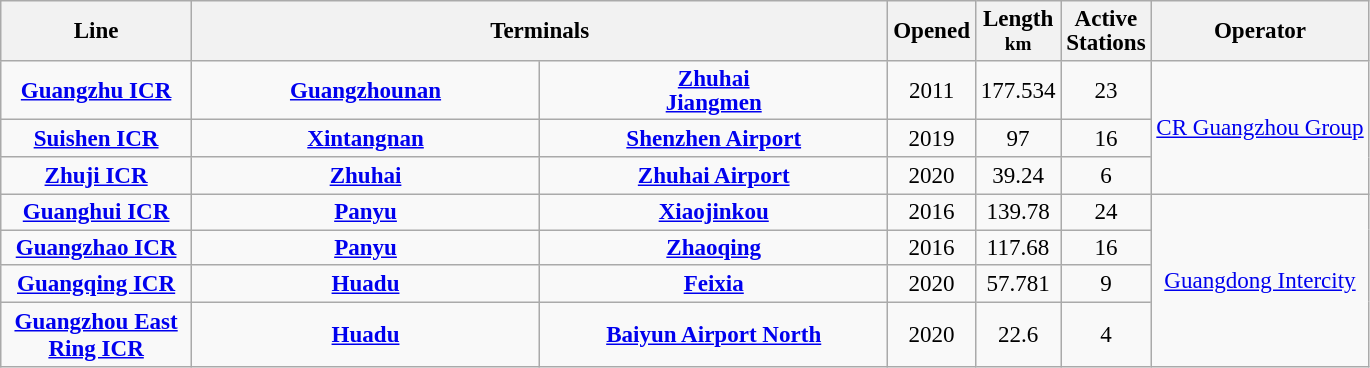<table class="wikitable sortable" style="cell-padding:1.5; font-size:96%; text-align:center;">
<tr>
<th data-sort-type="text" style="width:120px;">Line</th>
<th class="unsortable" colspan="2" style="width:450px; line-height:1.05;">Terminals</th>
<th>Opened</th>
<th style="line-height:1.05">Length<br><small>km</small></th>
<th style="line-height:1.05">Active<br>Stations</th>
<th style="line-height:1.05">Operator</th>
</tr>
<tr>
<td style="text-align:center; line-height:1.05"><strong><a href='#'>Guangzhu ICR</a></strong></td>
<td style="text-align:center; width:225px; line-height:1.05"><strong><a href='#'>Guangzhounan</a></strong></td>
<td style="text-align:center; width:225px; line-height:1.05"><strong><a href='#'>Zhuhai</a></strong><br><strong><a href='#'>Jiangmen</a></strong></td>
<td style="text-align:center; line-height:1.05">2011</td>
<td style="text-align:center; line-height:1.05">177.534</td>
<td style="text-align:center; line-height:1.05">23</td>
<td rowspan="3" style="text-align:center; line-height:1.05"> <a href='#'>CR Guangzhou Group</a></td>
</tr>
<tr>
<td><strong><a href='#'>Suishen ICR</a></strong></td>
<td style="text-align:center; width:225px; line-height:1.05"><strong><a href='#'>Xintangnan</a></strong></td>
<td style="text-align:center; width:225px; line-height:1.05"><strong><a href='#'>Shenzhen Airport</a></strong></td>
<td style="text-align:center; line-height:1.05">2019</td>
<td style="text-align:center; line-height:1.05">97</td>
<td style="text-align:center; line-height:1.05">16</td>
</tr>
<tr>
<td><strong><a href='#'>Zhuji ICR</a></strong></td>
<td style="text-align:center; width:225px; line-height:1.05"><strong><a href='#'>Zhuhai</a></strong></td>
<td style="text-align:center; width:225px; line-height:1.05"><strong><a href='#'>Zhuhai Airport</a></strong></td>
<td style="text-align:center; line-height:1.05">2020</td>
<td style="text-align:center; line-height:1.05">39.24</td>
<td style="text-align:center; line-height:1.05">6</td>
</tr>
<tr>
<td style="text-align:center; line-height:1.05"><strong><a href='#'>Guanghui ICR</a></strong></td>
<td style="text-align:center; width:225px; line-height:1.05"><strong><a href='#'>Panyu</a></strong></td>
<td style="text-align:center; width:225px; line-height:1.05"><strong><a href='#'>Xiaojinkou</a></strong></td>
<td style="text-align:center; line-height:1.05">2016</td>
<td style="text-align:center; line-height:1.05">139.78</td>
<td style="text-align:center; line-height:1.05">24</td>
<td rowspan="4"> <a href='#'>Guangdong Intercity</a></td>
</tr>
<tr>
<td style="text-align:center; line-height:1.05"><strong><a href='#'>Guangzhao ICR</a></strong></td>
<td style="text-align:center; width:225px; line-height:1.05"><strong><a href='#'>Panyu</a></strong></td>
<td style="text-align:center; width:225px; line-height:1.05"><strong><a href='#'>Zhaoqing</a></strong></td>
<td style="text-align:center; line-height:1.05">2016</td>
<td style="text-align:center; line-height:1.05">117.68</td>
<td style="text-align:center; line-height:1.05">16</td>
</tr>
<tr>
<td><strong><a href='#'>Guangqing ICR</a></strong></td>
<td style="text-align:center; width:225px; line-height:1.05"><strong><a href='#'>Huadu</a></strong></td>
<td style="text-align:center; width:225px; line-height:1.05"><strong><a href='#'>Feixia</a></strong></td>
<td style="text-align:center; line-height:1.05">2020</td>
<td style="text-align:center; line-height:1.05">57.781</td>
<td style="text-align:center; line-height:1.05">9</td>
</tr>
<tr>
<td><strong><a href='#'>Guangzhou East Ring ICR</a></strong></td>
<td style="text-align:center; width:225px; line-height:1.05"><strong><a href='#'>Huadu</a></strong></td>
<td style="text-align:center; width:225px; line-height:1.05"><strong><a href='#'>Baiyun Airport North</a></strong></td>
<td style="text-align:center; line-height:1.05">2020</td>
<td style="text-align:center; line-height:1.05">22.6</td>
<td style="text-align:center; line-height:1.05">4</td>
</tr>
</table>
